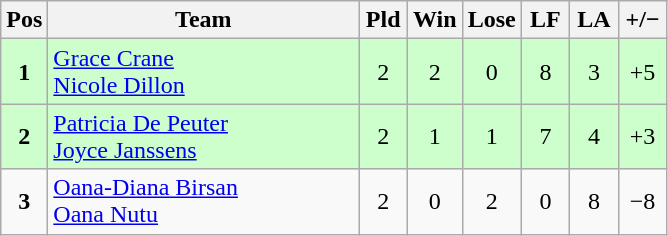<table class="wikitable" style="font-size: 100%">
<tr>
<th width=20>Pos</th>
<th width=200>Team</th>
<th width=25>Pld</th>
<th width=25>Win</th>
<th width=25>Lose</th>
<th width=25>LF</th>
<th width=25>LA</th>
<th width=25>+/−</th>
</tr>
<tr align=center style="background: #ccffcc;">
<td><strong>1</strong></td>
<td align="left"> <a href='#'>Grace Crane</a><br> <a href='#'>Nicole Dillon</a></td>
<td>2</td>
<td>2</td>
<td>0</td>
<td>8</td>
<td>3</td>
<td>+5</td>
</tr>
<tr align=center style="background: #ccffcc;">
<td><strong>2</strong></td>
<td align="left"> <a href='#'>Patricia De Peuter</a><br> <a href='#'>Joyce Janssens</a></td>
<td>2</td>
<td>1</td>
<td>1</td>
<td>7</td>
<td>4</td>
<td>+3</td>
</tr>
<tr align=center>
<td><strong>3</strong></td>
<td align="left"> <a href='#'>Oana-Diana Birsan</a><br> <a href='#'>Oana Nutu</a></td>
<td>2</td>
<td>0</td>
<td>2</td>
<td>0</td>
<td>8</td>
<td>−8</td>
</tr>
</table>
